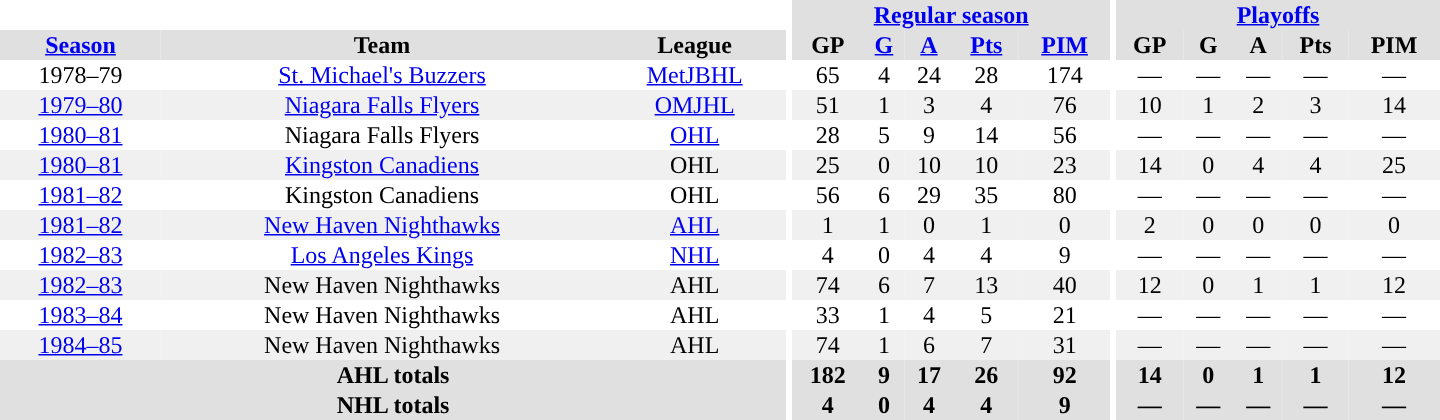<table border="0" cellpadding="1" cellspacing="0" style="text-align:center; width:60em">
<tr bgcolor="#e0e0e0">
<th colspan="3" bgcolor="#ffffff"></th>
<th rowspan="100" bgcolor="#ffffff"></th>
<th colspan="5"><a href='#'>Regular season</a></th>
<th rowspan="100" bgcolor="#ffffff"></th>
<th colspan="5"><a href='#'>Playoffs</a></th>
</tr>
<tr bgcolor="#e0e0e0">
<th><a href='#'>Season</a></th>
<th>Team</th>
<th>League</th>
<th>GP</th>
<th><a href='#'>G</a></th>
<th><a href='#'>A</a></th>
<th><a href='#'>Pts</a></th>
<th><a href='#'>PIM</a></th>
<th>GP</th>
<th>G</th>
<th>A</th>
<th>Pts</th>
<th>PIM</th>
</tr>
<tr>
<td>1978–79</td>
<td><a href='#'>St. Michael's Buzzers</a></td>
<td><a href='#'>MetJBHL</a></td>
<td>65</td>
<td>4</td>
<td>24</td>
<td>28</td>
<td>174</td>
<td>—</td>
<td>—</td>
<td>—</td>
<td>—</td>
<td>—</td>
</tr>
<tr bgcolor="#f0f0f0">
<td><a href='#'>1979–80</a></td>
<td><a href='#'>Niagara Falls Flyers</a></td>
<td><a href='#'>OMJHL</a></td>
<td>51</td>
<td>1</td>
<td>3</td>
<td>4</td>
<td>76</td>
<td>10</td>
<td>1</td>
<td>2</td>
<td>3</td>
<td>14</td>
</tr>
<tr>
<td><a href='#'>1980–81</a></td>
<td>Niagara Falls Flyers</td>
<td><a href='#'>OHL</a></td>
<td>28</td>
<td>5</td>
<td>9</td>
<td>14</td>
<td>56</td>
<td>—</td>
<td>—</td>
<td>—</td>
<td>—</td>
<td>—</td>
</tr>
<tr bgcolor="#f0f0f0">
<td><a href='#'>1980–81</a></td>
<td><a href='#'>Kingston Canadiens</a></td>
<td>OHL</td>
<td>25</td>
<td>0</td>
<td>10</td>
<td>10</td>
<td>23</td>
<td>14</td>
<td>0</td>
<td>4</td>
<td>4</td>
<td>25</td>
</tr>
<tr>
<td><a href='#'>1981–82</a></td>
<td>Kingston Canadiens</td>
<td>OHL</td>
<td>56</td>
<td>6</td>
<td>29</td>
<td>35</td>
<td>80</td>
<td>—</td>
<td>—</td>
<td>—</td>
<td>—</td>
<td>—</td>
</tr>
<tr bgcolor="#f0f0f0">
<td><a href='#'>1981–82</a></td>
<td><a href='#'>New Haven Nighthawks</a></td>
<td><a href='#'>AHL</a></td>
<td>1</td>
<td>1</td>
<td>0</td>
<td>1</td>
<td>0</td>
<td>2</td>
<td>0</td>
<td>0</td>
<td>0</td>
<td>0</td>
</tr>
<tr>
<td><a href='#'>1982–83</a></td>
<td><a href='#'>Los Angeles Kings</a></td>
<td><a href='#'>NHL</a></td>
<td>4</td>
<td>0</td>
<td>4</td>
<td>4</td>
<td>9</td>
<td>—</td>
<td>—</td>
<td>—</td>
<td>—</td>
<td>—</td>
</tr>
<tr bgcolor="#f0f0f0">
<td><a href='#'>1982–83</a></td>
<td>New Haven Nighthawks</td>
<td>AHL</td>
<td>74</td>
<td>6</td>
<td>7</td>
<td>13</td>
<td>40</td>
<td>12</td>
<td>0</td>
<td>1</td>
<td>1</td>
<td>12</td>
</tr>
<tr>
<td><a href='#'>1983–84</a></td>
<td>New Haven Nighthawks</td>
<td>AHL</td>
<td>33</td>
<td>1</td>
<td>4</td>
<td>5</td>
<td>21</td>
<td>—</td>
<td>—</td>
<td>—</td>
<td>—</td>
<td>—</td>
</tr>
<tr bgcolor="#f0f0f0">
<td><a href='#'>1984–85</a></td>
<td>New Haven Nighthawks</td>
<td>AHL</td>
<td>74</td>
<td>1</td>
<td>6</td>
<td>7</td>
<td>31</td>
<td>—</td>
<td>—</td>
<td>—</td>
<td>—</td>
<td>—</td>
</tr>
<tr bgcolor="#e0e0e0">
<th colspan="3">AHL totals</th>
<th>182</th>
<th>9</th>
<th>17</th>
<th>26</th>
<th>92</th>
<th>14</th>
<th>0</th>
<th>1</th>
<th>1</th>
<th>12</th>
</tr>
<tr bgcolor="#e0e0e0">
<th colspan="3">NHL totals</th>
<th>4</th>
<th>0</th>
<th>4</th>
<th>4</th>
<th>9</th>
<th>—</th>
<th>—</th>
<th>—</th>
<th>—</th>
<th>—</th>
</tr>
</table>
